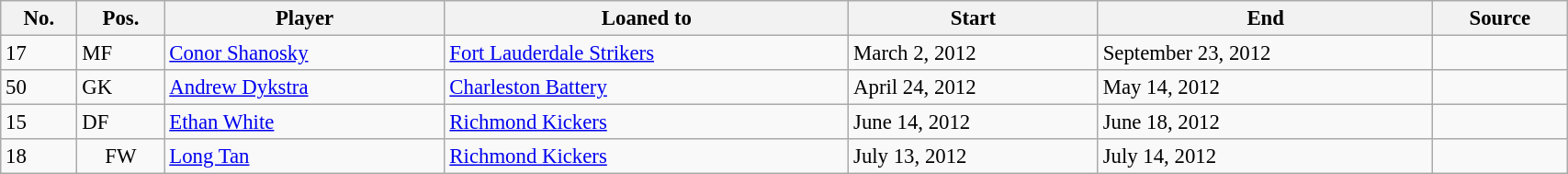<table class="wikitable sortable" style="width:90%; text-align:center; font-size:95%; text-align:left;">
<tr>
<th><strong>No.</strong></th>
<th><strong>Pos.</strong></th>
<th><strong>Player</strong></th>
<th><strong>Loaned to</strong></th>
<th><strong>Start</strong></th>
<th><strong>End</strong></th>
<th><strong>Source</strong></th>
</tr>
<tr>
<td>17</td>
<td>MF</td>
<td> <a href='#'>Conor Shanosky</a></td>
<td> <a href='#'>Fort Lauderdale Strikers</a></td>
<td>March 2, 2012</td>
<td>September 23, 2012</td>
<td></td>
</tr>
<tr>
<td>50</td>
<td>GK</td>
<td> <a href='#'>Andrew Dykstra</a></td>
<td> <a href='#'>Charleston Battery</a></td>
<td>April 24, 2012</td>
<td>May 14, 2012</td>
<td></td>
</tr>
<tr>
<td>15</td>
<td>DF</td>
<td> <a href='#'>Ethan White</a></td>
<td> <a href='#'>Richmond Kickers</a></td>
<td>June 14, 2012</td>
<td>June 18, 2012</td>
<td></td>
</tr>
<tr>
<td>18</td>
<td align=center>FW</td>
<td> <a href='#'>Long Tan</a></td>
<td> <a href='#'>Richmond Kickers</a></td>
<td>July 13, 2012</td>
<td>July 14, 2012</td>
<td></td>
</tr>
</table>
